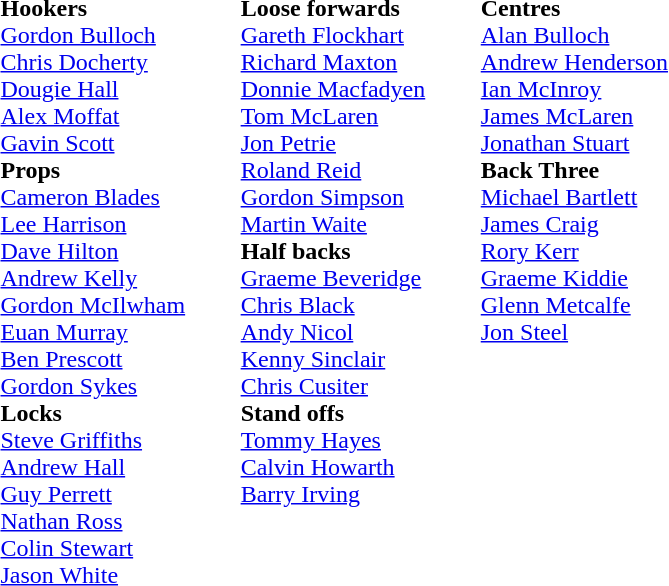<table class="toccolours" style="border-collapse: collapse;">
<tr>
<td valign="top"><br><strong>Hookers</strong><br>
 <a href='#'>Gordon Bulloch</a><br>
 <a href='#'>Chris Docherty</a><br>
 <a href='#'>Dougie Hall</a><br>
 <a href='#'>Alex Moffat</a><br>
 <a href='#'>Gavin Scott</a><br><strong>Props</strong><br> <a href='#'>Cameron Blades</a><br>
 <a href='#'>Lee Harrison</a><br>
 <a href='#'>Dave Hilton</a><br>
 <a href='#'>Andrew Kelly</a><br>
 <a href='#'>Gordon McIlwham</a><br>
 <a href='#'>Euan Murray</a><br>
 <a href='#'>Ben Prescott</a><br>
 <a href='#'>Gordon Sykes</a><br><strong>Locks</strong><br>
 <a href='#'>Steve Griffiths</a><br>
 <a href='#'>Andrew Hall</a><br>
 <a href='#'>Guy Perrett</a><br>
 <a href='#'>Nathan Ross</a><br>
 <a href='#'>Colin Stewart</a><br>
 <a href='#'>Jason White</a><br></td>
<td width="33"> </td>
<td valign="top"><br><strong>Loose forwards</strong><br>
 <a href='#'>Gareth Flockhart</a><br>
 <a href='#'>Richard Maxton</a><br>
 <a href='#'>Donnie Macfadyen</a><br>
 <a href='#'>Tom McLaren</a><br>
 <a href='#'>Jon Petrie</a><br>
 <a href='#'>Roland Reid</a><br>
 <a href='#'>Gordon Simpson</a><br>
 <a href='#'>Martin Waite</a><br><strong>Half backs</strong> <br>
 <a href='#'>Graeme Beveridge</a><br>
 <a href='#'>Chris Black</a><br>
 <a href='#'>Andy Nicol</a><br>
 <a href='#'>Kenny Sinclair</a><br>
 <a href='#'>Chris Cusiter</a><br><strong>Stand offs</strong> <br>
 <a href='#'>Tommy Hayes</a><br>
 <a href='#'>Calvin Howarth</a><br>
 <a href='#'>Barry Irving</a><br></td>
<td width="33"> </td>
<td valign="top"><br><strong>Centres</strong><br>
 <a href='#'>Alan Bulloch</a><br>
 <a href='#'>Andrew Henderson</a><br>
 <a href='#'>Ian McInroy</a><br>
 <a href='#'>James McLaren</a><br>
 <a href='#'>Jonathan Stuart</a><br><strong>Back Three</strong><br>
 <a href='#'>Michael Bartlett</a><br>
 <a href='#'>James Craig</a><br>
 <a href='#'>Rory Kerr</a><br>
 <a href='#'>Graeme Kiddie</a><br>
 <a href='#'>Glenn Metcalfe</a><br>
 <a href='#'>Jon Steel</a><br></td>
</tr>
</table>
